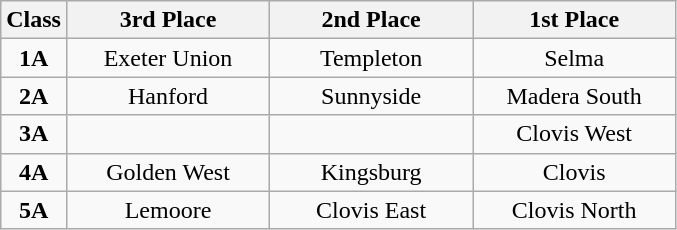<table class="wikitable" style="text-align: center;">
<tr>
<th>Class</th>
<th style="min-width: 8em;">3rd Place</th>
<th style="min-width: 8em;">2nd Place</th>
<th style="min-width: 8em;">1st Place</th>
</tr>
<tr>
<td><strong>1A</strong></td>
<td>Exeter Union</td>
<td>Templeton</td>
<td>Selma</td>
</tr>
<tr>
<td><strong>2A</strong></td>
<td>Hanford</td>
<td>Sunnyside</td>
<td>Madera South</td>
</tr>
<tr>
<td><strong>3A</strong></td>
<td></td>
<td></td>
<td>Clovis West</td>
</tr>
<tr>
<td><strong>4A</strong></td>
<td>Golden West</td>
<td>Kingsburg</td>
<td>Clovis</td>
</tr>
<tr>
<td><strong>5A</strong></td>
<td>Lemoore</td>
<td>Clovis East</td>
<td>Clovis North</td>
</tr>
</table>
